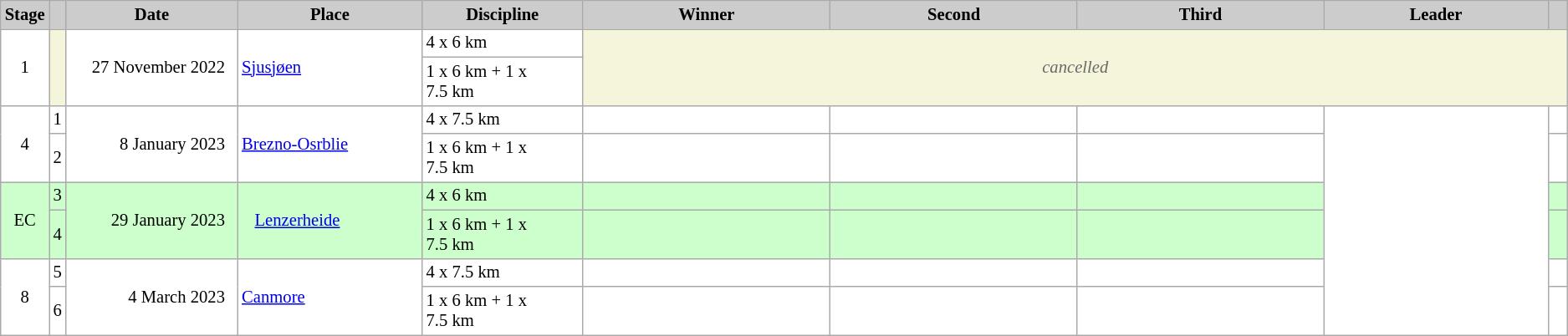<table class="wikitable plainrowheaders" style="background:#fff; font-size:86%; line-height:16px; border:grey solid 1px; border-collapse:collapse;">
<tr>
<th scope="col" style="background:#ccc; width=30 px;">Stage</th>
<th scope="col" style="background:#ccc; width=45 px;"></th>
<th scope="col" style="background:#ccc; width:140px;">Date</th>
<th scope="col" style="background:#ccc; width:150px;">Place</th>
<th scope="col" style="background:#ccc; width:130px;">Discipline</th>
<th scope="col" style="background:#ccc; width:210px;">Winner</th>
<th scope="col" style="background:#ccc; width:210px;">Second</th>
<th scope="col" style="background:#ccc; width:210px;">Third</th>
<th scope="col" style="background:#ccc; width:190px;">Leader <br> </th>
<th scope="col" style="background:#ccc; width:10px;"></th>
</tr>
<tr>
<td rowspan=2 align="center">1</td>
<td rowspan=2 bgcolor="F5F5DC"></td>
<td rowspan=2 align="right">27 November 2022  </td>
<td rowspan=2> <a href='#'>Sjusjøen</a></td>
<td>4 x 6 km</td>
<td colspan=5 rowspan=2 align=center bgcolor="F5F5DC" style=color:#696969><em>cancelled</em></td>
</tr>
<tr>
<td>1 x 6 km + 1 x 7.5 km <br></td>
</tr>
<tr>
<td rowspan=2 align="center">4</td>
<td align="center">1</td>
<td rowspan=2 align="right">8 January 2023  </td>
<td rowspan=2> <a href='#'>Brezno-Osrblie</a></td>
<td>4 x 7.5 km</td>
<td></td>
<td></td>
<td></td>
<td rowspan=6></td>
<td></td>
</tr>
<tr>
<td align="center">2</td>
<td>1 x 6 km + 1 x 7.5 km <br></td>
<td></td>
<td></td>
<td></td>
<td></td>
</tr>
<tr style="background:#CCFFCC">
<td rowspan=2 align="center">EC</td>
<td align="center">3</td>
<td rowspan=2 align="right">29 January 2023  </td>
<td rowspan=2>   <a href='#'>Lenzerheide</a></td>
<td>4 x 6 km</td>
<td></td>
<td></td>
<td></td>
<td></td>
</tr>
<tr style="background:#CCFFCC">
<td align="center">4</td>
<td>1 x 6 km + 1 x 7.5 km <br></td>
<td></td>
<td></td>
<td></td>
<td></td>
</tr>
<tr>
<td rowspan=2 align="center">8</td>
<td align="center">5</td>
<td rowspan=2 align="right">4 March 2023  </td>
<td rowspan=2> <a href='#'>Canmore</a></td>
<td>4 x 7.5 km</td>
<td></td>
<td></td>
<td></td>
<td></td>
</tr>
<tr>
<td align="center">6</td>
<td>1 x 6 km + 1 x 7.5 km <br></td>
<td></td>
<td></td>
<td></td>
<td></td>
</tr>
</table>
